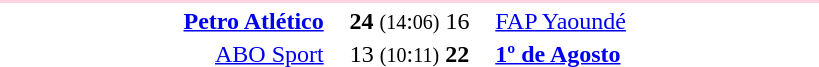<table style="text-align:center" width=550>
<tr>
<th width=30%></th>
<th width=15%></th>
<th width=30%></th>
</tr>
<tr align="left" bgcolor=#ffd4e4>
<td colspan=4></td>
</tr>
<tr>
<td align="right"><strong><a href='#'>Petro Atlético</a></strong> </td>
<td><strong>24</strong> <small>(14</small>:<small>06)</small> 16</td>
<td align=left> <a href='#'>FAP Yaoundé</a></td>
</tr>
<tr>
<td align="right"><a href='#'>ABO Sport</a> </td>
<td>13 <small>(10</small>:<small>11)</small> <strong>22</strong></td>
<td align=left> <strong><a href='#'>1º de Agosto</a></strong></td>
</tr>
</table>
